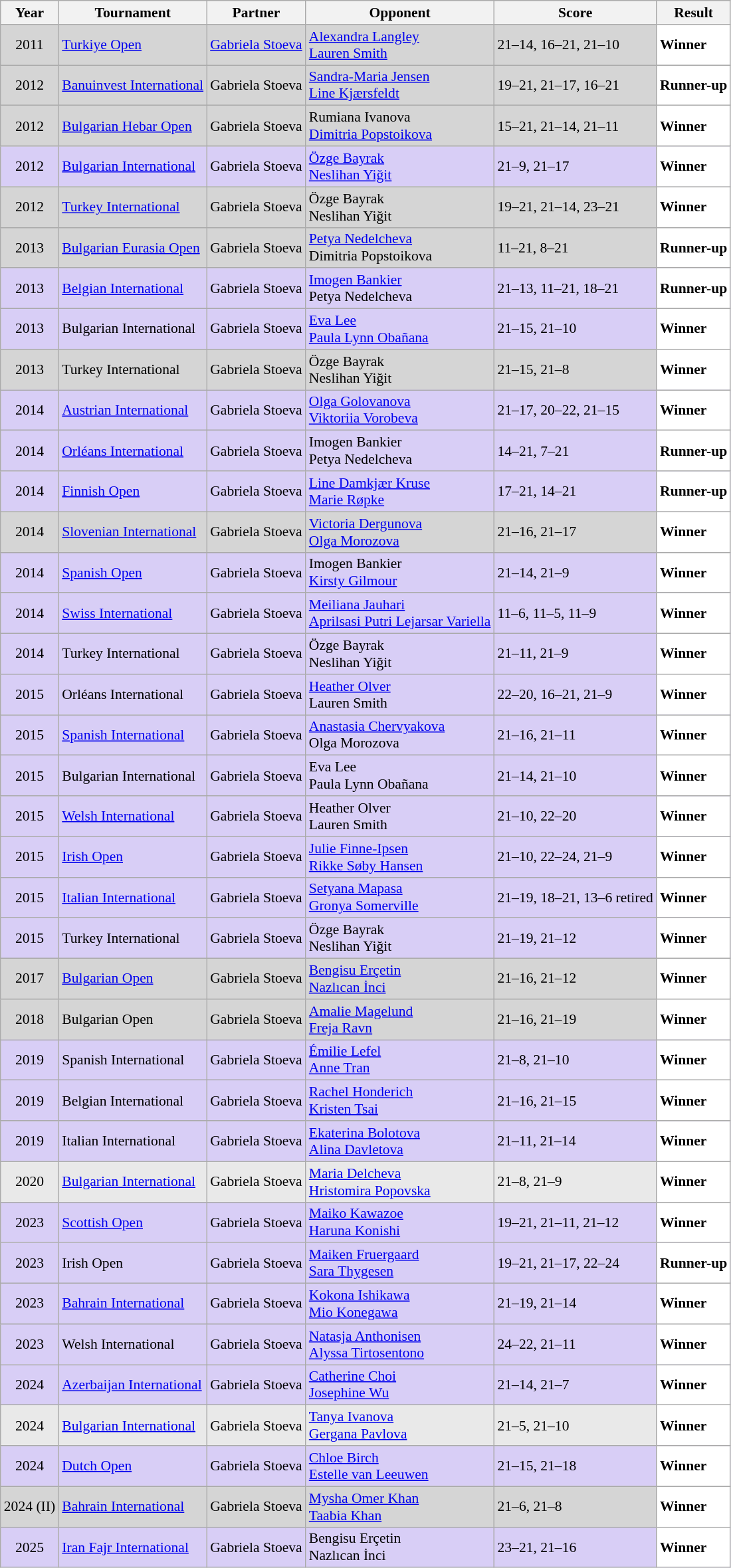<table class="sortable wikitable" style="font-size: 90%;">
<tr>
<th>Year</th>
<th>Tournament</th>
<th>Partner</th>
<th>Opponent</th>
<th>Score</th>
<th>Result</th>
</tr>
<tr style="background:#D5D5D5">
<td align="center">2011</td>
<td align="left"><a href='#'>Turkiye Open</a></td>
<td align="left"> <a href='#'>Gabriela Stoeva</a></td>
<td align="left"> <a href='#'>Alexandra Langley</a><br>  <a href='#'>Lauren Smith</a></td>
<td align="left">21–14, 16–21, 21–10</td>
<td style="text-align:left; background:white"> <strong>Winner</strong></td>
</tr>
<tr style="background:#D5D5D5">
<td align="center">2012</td>
<td align="left"><a href='#'>Banuinvest International</a></td>
<td align="left"> Gabriela Stoeva</td>
<td align="left"> <a href='#'>Sandra-Maria Jensen</a><br> <a href='#'>Line Kjærsfeldt</a></td>
<td align="left">19–21, 21–17, 16–21</td>
<td style="text-align:left; background:white"> <strong>Runner-up</strong></td>
</tr>
<tr style="background:#D5D5D5">
<td align="center">2012</td>
<td align="left"><a href='#'>Bulgarian Hebar Open</a></td>
<td align="left"> Gabriela Stoeva</td>
<td align="left"> Rumiana Ivanova<br> <a href='#'>Dimitria Popstoikova</a></td>
<td align="left">15–21, 21–14, 21–11</td>
<td style="text-align:left; background:white"> <strong>Winner</strong></td>
</tr>
<tr style="background:#D8CEF6">
<td align="center">2012</td>
<td align="left"><a href='#'>Bulgarian International</a></td>
<td align="left"> Gabriela Stoeva</td>
<td align="left"> <a href='#'>Özge Bayrak</a><br> <a href='#'>Neslihan Yiğit</a></td>
<td align="left">21–9, 21–17</td>
<td style="text-align:left; background:white"> <strong>Winner</strong></td>
</tr>
<tr style="background:#D5D5D5">
<td align="center">2012</td>
<td align="left"><a href='#'>Turkey International</a></td>
<td align="left"> Gabriela Stoeva</td>
<td align="left"> Özge Bayrak<br> Neslihan Yiğit</td>
<td align="left">19–21, 21–14, 23–21</td>
<td style="text-align:left; background:white"> <strong>Winner</strong></td>
</tr>
<tr style="background:#D5D5D5">
<td align="center">2013</td>
<td align="left"><a href='#'>Bulgarian Eurasia Open</a></td>
<td align="left"> Gabriela Stoeva</td>
<td align="left"> <a href='#'>Petya Nedelcheva</a><br> Dimitria Popstoikova</td>
<td align="left">11–21, 8–21</td>
<td style="text-align:left; background:white"> <strong>Runner-up</strong></td>
</tr>
<tr style="background:#D8CEF6">
<td align="center">2013</td>
<td align="left"><a href='#'>Belgian International</a></td>
<td align="left"> Gabriela Stoeva</td>
<td align="left"> <a href='#'>Imogen Bankier</a><br> Petya Nedelcheva</td>
<td align="left">21–13, 11–21, 18–21</td>
<td style="text-align:left; background:white"> <strong>Runner-up</strong></td>
</tr>
<tr style="background:#D8CEF6">
<td align="center">2013</td>
<td align="left">Bulgarian International</td>
<td align="left"> Gabriela Stoeva</td>
<td align="left"> <a href='#'>Eva Lee</a><br> <a href='#'>Paula Lynn Obañana</a></td>
<td align="left">21–15, 21–10</td>
<td style="text-align:left; background:white"> <strong>Winner</strong></td>
</tr>
<tr style="background:#D5D5D5">
<td align="center">2013</td>
<td align="left">Turkey International</td>
<td align="left"> Gabriela Stoeva</td>
<td align="left"> Özge Bayrak<br> Neslihan Yiğit</td>
<td align="left">21–15, 21–8</td>
<td style="text-align:left; background:white"> <strong>Winner</strong></td>
</tr>
<tr style="background:#D8CEF6">
<td align="center">2014</td>
<td align="left"><a href='#'>Austrian International</a></td>
<td align="left"> Gabriela Stoeva</td>
<td align="left"> <a href='#'>Olga Golovanova</a><br> <a href='#'>Viktoriia Vorobeva</a></td>
<td align="left">21–17, 20–22, 21–15</td>
<td style="text-align:left; background:white"> <strong>Winner</strong></td>
</tr>
<tr style="background:#D8CEF6">
<td align="center">2014</td>
<td align="left"><a href='#'>Orléans International</a></td>
<td align="left"> Gabriela Stoeva</td>
<td align="left"> Imogen Bankier<br> Petya Nedelcheva</td>
<td align="left">14–21, 7–21</td>
<td style="text-align:left; background:white"> <strong>Runner-up</strong></td>
</tr>
<tr style="background:#D8CEF6">
<td align="center">2014</td>
<td align="left"><a href='#'>Finnish Open</a></td>
<td align="left"> Gabriela Stoeva</td>
<td align="left"> <a href='#'>Line Damkjær Kruse</a><br> <a href='#'>Marie Røpke</a></td>
<td align="left">17–21, 14–21</td>
<td style="text-align:left; background:white"> <strong>Runner-up</strong></td>
</tr>
<tr style="background:#D5D5D5">
<td align="center">2014</td>
<td align="left"><a href='#'>Slovenian International</a></td>
<td align="left"> Gabriela Stoeva</td>
<td align="left"> <a href='#'>Victoria Dergunova</a><br> <a href='#'>Olga Morozova</a></td>
<td align="left">21–16, 21–17</td>
<td style="text-align:left; background:white"> <strong>Winner</strong></td>
</tr>
<tr style="background:#D8CEF6">
<td align="center">2014</td>
<td align="left"><a href='#'>Spanish Open</a></td>
<td align="left"> Gabriela Stoeva</td>
<td align="left"> Imogen Bankier<br> <a href='#'>Kirsty Gilmour</a></td>
<td align="left">21–14, 21–9</td>
<td style="text-align:left; background:white"> <strong>Winner</strong></td>
</tr>
<tr style="background:#D8CEF6">
<td align="center">2014</td>
<td align="left"><a href='#'>Swiss International</a></td>
<td align="left"> Gabriela Stoeva</td>
<td align="left"> <a href='#'>Meiliana Jauhari</a><br> <a href='#'>Aprilsasi Putri Lejarsar Variella</a></td>
<td align="left">11–6, 11–5, 11–9</td>
<td style="text-align:left; background:white"> <strong>Winner</strong></td>
</tr>
<tr style="background:#D8CEF6">
<td align="center">2014</td>
<td align="left">Turkey International</td>
<td align="left"> Gabriela Stoeva</td>
<td align="left"> Özge Bayrak<br> Neslihan Yiğit</td>
<td align="left">21–11, 21–9</td>
<td style="text-align:left; background:white"> <strong>Winner</strong></td>
</tr>
<tr style="background:#D8CEF6">
<td align="center">2015</td>
<td align="left">Orléans International</td>
<td align="left"> Gabriela Stoeva</td>
<td align="left"> <a href='#'>Heather Olver</a><br> Lauren Smith</td>
<td align="left">22–20, 16–21, 21–9</td>
<td style="text-align:left; background:white"> <strong>Winner</strong></td>
</tr>
<tr style="background:#D8CEF6">
<td align="center">2015</td>
<td align="left"><a href='#'>Spanish International</a></td>
<td align="left"> Gabriela Stoeva</td>
<td align="left"> <a href='#'>Anastasia Chervyakova</a><br> Olga Morozova</td>
<td align="left">21–16, 21–11</td>
<td style="text-align:left; background:white"> <strong>Winner</strong></td>
</tr>
<tr style="background:#D8CEF6">
<td align="center">2015</td>
<td align="left">Bulgarian International</td>
<td align="left"> Gabriela Stoeva</td>
<td align="left"> Eva Lee<br> Paula Lynn Obañana</td>
<td align="left">21–14, 21–10</td>
<td style="text-align:left; background:white"> <strong>Winner</strong></td>
</tr>
<tr style="background:#D8CEF6">
<td align="center">2015</td>
<td align="left"><a href='#'>Welsh International</a></td>
<td align="left"> Gabriela Stoeva</td>
<td align="left"> Heather Olver<br> Lauren Smith</td>
<td align="left">21–10, 22–20</td>
<td style="text-align:left; background:white"> <strong>Winner</strong></td>
</tr>
<tr style="background:#D8CEF6">
<td align="center">2015</td>
<td align="left"><a href='#'>Irish Open</a></td>
<td align="left"> Gabriela Stoeva</td>
<td align="left"> <a href='#'>Julie Finne-Ipsen</a><br> <a href='#'>Rikke Søby Hansen</a></td>
<td align="left">21–10, 22–24, 21–9</td>
<td style="text-align:left; background:white"> <strong>Winner</strong></td>
</tr>
<tr style="background:#D8CEF6">
<td align="center">2015</td>
<td align="left"><a href='#'>Italian International</a></td>
<td align="left"> Gabriela Stoeva</td>
<td align="left"> <a href='#'>Setyana Mapasa</a><br> <a href='#'>Gronya Somerville</a></td>
<td align="left">21–19, 18–21, 13–6 retired</td>
<td style="text-align:left; background:white"> <strong>Winner</strong></td>
</tr>
<tr style="background:#D8CEF6">
<td align="center">2015</td>
<td align="left">Turkey International</td>
<td align="left"> Gabriela Stoeva</td>
<td align="left"> Özge Bayrak<br> Neslihan Yiğit</td>
<td align="left">21–19, 21–12</td>
<td style="text-align:left; background:white"> <strong>Winner</strong></td>
</tr>
<tr style="background:#D5D5D5">
<td align="center">2017</td>
<td align="left"><a href='#'>Bulgarian Open</a></td>
<td align="left"> Gabriela Stoeva</td>
<td align="left"> <a href='#'>Bengisu Erçetin</a><br> <a href='#'>Nazlıcan İnci</a></td>
<td align="left">21–16, 21–12</td>
<td style="text-align:left; background:white"> <strong>Winner</strong></td>
</tr>
<tr style="background:#D5D5D5">
<td align="center">2018</td>
<td align="left">Bulgarian Open</td>
<td align="left"> Gabriela Stoeva</td>
<td align="left"> <a href='#'>Amalie Magelund</a><br> <a href='#'>Freja Ravn</a></td>
<td align="left">21–16, 21–19</td>
<td style="text-align:left; background:white"> <strong>Winner</strong></td>
</tr>
<tr style="background:#D8CEF6">
<td align="center">2019</td>
<td align="left">Spanish International</td>
<td align="left"> Gabriela Stoeva</td>
<td align="left"> <a href='#'>Émilie Lefel</a><br> <a href='#'>Anne Tran</a></td>
<td align="left">21–8, 21–10</td>
<td style="text-align:left; background:white"> <strong>Winner</strong></td>
</tr>
<tr style="background:#D8CEF6">
<td align="center">2019</td>
<td align="left">Belgian International</td>
<td align="left"> Gabriela Stoeva</td>
<td align="left"> <a href='#'>Rachel Honderich</a><br> <a href='#'>Kristen Tsai</a></td>
<td align="left">21–16, 21–15</td>
<td style="text-align:left; background:white"> <strong>Winner</strong></td>
</tr>
<tr style="background:#D8CEF6">
<td align="center">2019</td>
<td align="left">Italian International</td>
<td align="left"> Gabriela Stoeva</td>
<td align="left"> <a href='#'>Ekaterina Bolotova</a><br> <a href='#'>Alina Davletova</a></td>
<td align="left">21–11, 21–14</td>
<td style="text-align:left; background:white"> <strong>Winner</strong></td>
</tr>
<tr style="background:#E9E9E9">
<td align="center">2020</td>
<td align="left"><a href='#'>Bulgarian International</a></td>
<td align="left"> Gabriela Stoeva</td>
<td align="left"> <a href='#'>Maria Delcheva</a><br> <a href='#'>Hristomira Popovska</a></td>
<td align="left">21–8, 21–9</td>
<td style="text-align:left; background:white"> <strong>Winner</strong></td>
</tr>
<tr style="background:#D8CEF6">
<td align="center">2023</td>
<td align="left"><a href='#'>Scottish Open</a></td>
<td align="left"> Gabriela Stoeva</td>
<td align="left"> <a href='#'>Maiko Kawazoe</a><br> <a href='#'>Haruna Konishi</a></td>
<td align="left">19–21, 21–11, 21–12</td>
<td style="text-align:left; background:white"> <strong>Winner</strong></td>
</tr>
<tr style="background:#D8CEF6">
<td align="center">2023</td>
<td align="left">Irish Open</td>
<td align="left"> Gabriela Stoeva</td>
<td align="left"> <a href='#'>Maiken Fruergaard</a><br> <a href='#'>Sara Thygesen</a></td>
<td align="left">19–21, 21–17, 22–24</td>
<td style="text-align:left; background:white"> <strong>Runner-up</strong></td>
</tr>
<tr style="background:#D8CEF6">
<td align="center">2023</td>
<td align="left"><a href='#'>Bahrain International</a></td>
<td align="left"> Gabriela Stoeva</td>
<td align="left"> <a href='#'>Kokona Ishikawa</a><br> <a href='#'>Mio Konegawa</a></td>
<td align="left">21–19, 21–14</td>
<td style="text-align:left; background:white"> <strong>Winner</strong></td>
</tr>
<tr style="background:#D8CEF6">
<td align="center">2023</td>
<td align="left">Welsh International</td>
<td align="left"> Gabriela Stoeva</td>
<td align="left"> <a href='#'>Natasja Anthonisen</a><br> <a href='#'>Alyssa Tirtosentono</a></td>
<td align="left">24–22, 21–11</td>
<td style="text-align:left; background:white"> <strong>Winner</strong></td>
</tr>
<tr style="background:#D8CEF6">
<td align="center">2024</td>
<td align="left"><a href='#'>Azerbaijan International</a></td>
<td align="left"> Gabriela Stoeva</td>
<td align="left"> <a href='#'>Catherine Choi</a><br> <a href='#'>Josephine Wu</a></td>
<td align="left">21–14, 21–7</td>
<td style="text-align:left; background:white"> <strong>Winner</strong></td>
</tr>
<tr style="background:#E9E9E9">
<td align="center">2024</td>
<td align="left"><a href='#'>Bulgarian International</a></td>
<td align="left"> Gabriela Stoeva</td>
<td align="left"> <a href='#'>Tanya Ivanova</a><br> <a href='#'>Gergana Pavlova</a></td>
<td align="left">21–5, 21–10</td>
<td style="text-align:left; background:white"> <strong>Winner</strong></td>
</tr>
<tr style="background:#D8CEF6">
<td align="center">2024</td>
<td align="left"><a href='#'>Dutch Open</a></td>
<td align="left"> Gabriela Stoeva</td>
<td align="left"> <a href='#'>Chloe Birch</a><br> <a href='#'>Estelle van Leeuwen</a></td>
<td align="left">21–15, 21–18</td>
<td style="text-align:left; background:white"> <strong>Winner</strong></td>
</tr>
<tr style="background:#D5D5D5">
<td align="center">2024 (II)</td>
<td align="left"><a href='#'>Bahrain International</a></td>
<td align="left"> Gabriela Stoeva</td>
<td align="left"> <a href='#'>Mysha Omer Khan</a><br> <a href='#'>Taabia Khan</a></td>
<td align="left">21–6, 21–8</td>
<td style="text-align:left; background:white"> <strong>Winner</strong></td>
</tr>
<tr style="background:#D8CEF6">
<td align="center">2025</td>
<td align="left"><a href='#'>Iran Fajr International</a></td>
<td align="left"> Gabriela Stoeva</td>
<td align="left"> Bengisu Erçetin<br> Nazlıcan İnci</td>
<td align="left">23–21, 21–16</td>
<td style="text-align:left; background:white"> <strong>Winner</strong></td>
</tr>
</table>
